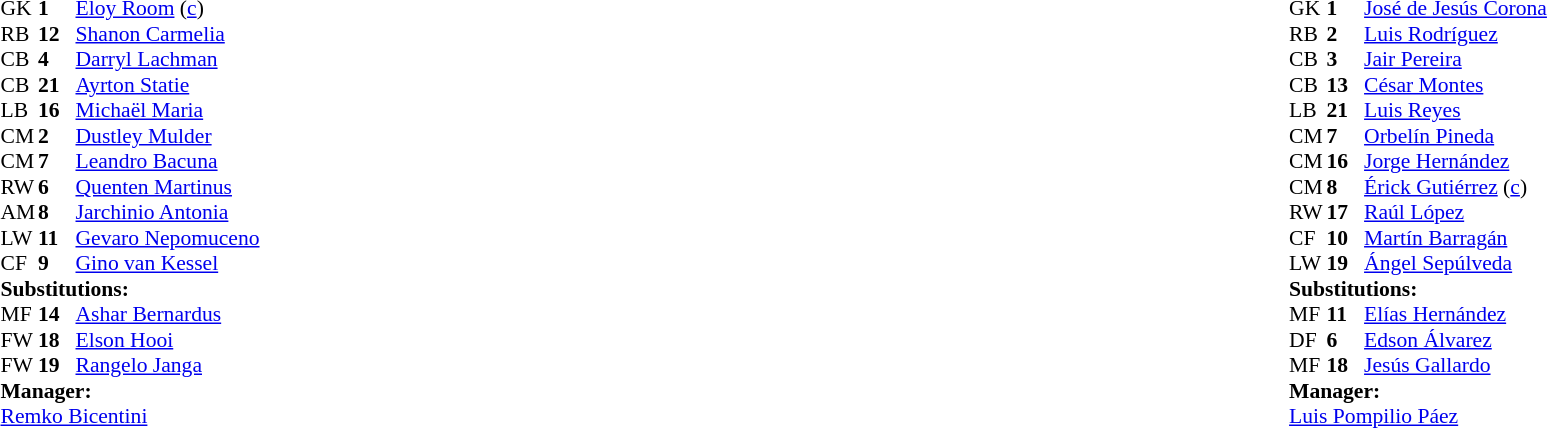<table width="100%">
<tr>
<td valign="top" width="40%"><br><table style="font-size:90%" cellspacing="0" cellpadding="0">
<tr>
<th width=25></th>
<th width=25></th>
</tr>
<tr>
<td>GK</td>
<td><strong>1</strong></td>
<td><a href='#'>Eloy Room</a> (<a href='#'>c</a>)</td>
</tr>
<tr>
<td>RB</td>
<td><strong>12</strong></td>
<td><a href='#'>Shanon Carmelia</a></td>
</tr>
<tr>
<td>CB</td>
<td><strong>4</strong></td>
<td><a href='#'>Darryl Lachman</a></td>
</tr>
<tr>
<td>CB</td>
<td><strong>21</strong></td>
<td><a href='#'>Ayrton Statie</a></td>
<td></td>
<td></td>
</tr>
<tr>
<td>LB</td>
<td><strong>16</strong></td>
<td><a href='#'>Michaël Maria</a></td>
</tr>
<tr>
<td>CM</td>
<td><strong>2</strong></td>
<td><a href='#'>Dustley Mulder</a></td>
</tr>
<tr>
<td>CM</td>
<td><strong>7</strong></td>
<td><a href='#'>Leandro Bacuna</a></td>
</tr>
<tr>
<td>RW</td>
<td><strong>6</strong></td>
<td><a href='#'>Quenten Martinus</a></td>
</tr>
<tr>
<td>AM</td>
<td><strong>8</strong></td>
<td><a href='#'>Jarchinio Antonia</a></td>
<td></td>
<td></td>
</tr>
<tr>
<td>LW</td>
<td><strong>11</strong></td>
<td><a href='#'>Gevaro Nepomuceno</a></td>
<td></td>
<td></td>
</tr>
<tr>
<td>CF</td>
<td><strong>9</strong></td>
<td><a href='#'>Gino van Kessel</a></td>
</tr>
<tr>
<td colspan=3><strong>Substitutions:</strong></td>
</tr>
<tr>
<td>MF</td>
<td><strong>14</strong></td>
<td><a href='#'>Ashar Bernardus</a></td>
<td></td>
<td></td>
</tr>
<tr>
<td>FW</td>
<td><strong>18</strong></td>
<td><a href='#'>Elson Hooi</a></td>
<td></td>
<td></td>
</tr>
<tr>
<td>FW</td>
<td><strong>19</strong></td>
<td><a href='#'>Rangelo Janga</a></td>
<td></td>
<td></td>
</tr>
<tr>
<td colspan=3><strong>Manager:</strong></td>
</tr>
<tr>
<td colspan=3> <a href='#'>Remko Bicentini</a></td>
</tr>
</table>
</td>
<td valign="top"></td>
<td valign="top" width="50%"><br><table style="font-size:90%; margin:auto" cellspacing="0" cellpadding="0">
<tr>
<th width=25></th>
<th width=25></th>
</tr>
<tr>
<td>GK</td>
<td><strong>1</strong></td>
<td><a href='#'>José de Jesús Corona</a></td>
</tr>
<tr>
<td>RB</td>
<td><strong>2</strong></td>
<td><a href='#'>Luis Rodríguez</a></td>
<td></td>
<td></td>
</tr>
<tr>
<td>CB</td>
<td><strong>3</strong></td>
<td><a href='#'>Jair Pereira</a></td>
</tr>
<tr>
<td>CB</td>
<td><strong>13</strong></td>
<td><a href='#'>César Montes</a></td>
</tr>
<tr>
<td>LB</td>
<td><strong>21</strong></td>
<td><a href='#'>Luis Reyes</a></td>
</tr>
<tr>
<td>CM</td>
<td><strong>7</strong></td>
<td><a href='#'>Orbelín Pineda</a></td>
<td></td>
<td></td>
</tr>
<tr>
<td>CM</td>
<td><strong>16</strong></td>
<td><a href='#'>Jorge Hernández</a></td>
</tr>
<tr>
<td>CM</td>
<td><strong>8</strong></td>
<td><a href='#'>Érick Gutiérrez</a> (<a href='#'>c</a>)</td>
</tr>
<tr>
<td>RW</td>
<td><strong>17</strong></td>
<td><a href='#'>Raúl López</a></td>
</tr>
<tr>
<td>CF</td>
<td><strong>10</strong></td>
<td><a href='#'>Martín Barragán</a></td>
<td></td>
<td></td>
</tr>
<tr>
<td>LW</td>
<td><strong>19</strong></td>
<td><a href='#'>Ángel Sepúlveda</a></td>
</tr>
<tr>
<td colspan=3><strong>Substitutions:</strong></td>
</tr>
<tr>
<td>MF</td>
<td><strong>11</strong></td>
<td><a href='#'>Elías Hernández</a></td>
<td></td>
<td></td>
</tr>
<tr>
<td>DF</td>
<td><strong>6</strong></td>
<td><a href='#'>Edson Álvarez</a></td>
<td></td>
<td></td>
</tr>
<tr>
<td>MF</td>
<td><strong>18</strong></td>
<td><a href='#'>Jesús Gallardo</a></td>
<td></td>
<td></td>
</tr>
<tr>
<td colspan=3><strong>Manager:</strong></td>
</tr>
<tr>
<td colspan=3> <a href='#'>Luis Pompilio Páez</a></td>
</tr>
</table>
</td>
</tr>
</table>
